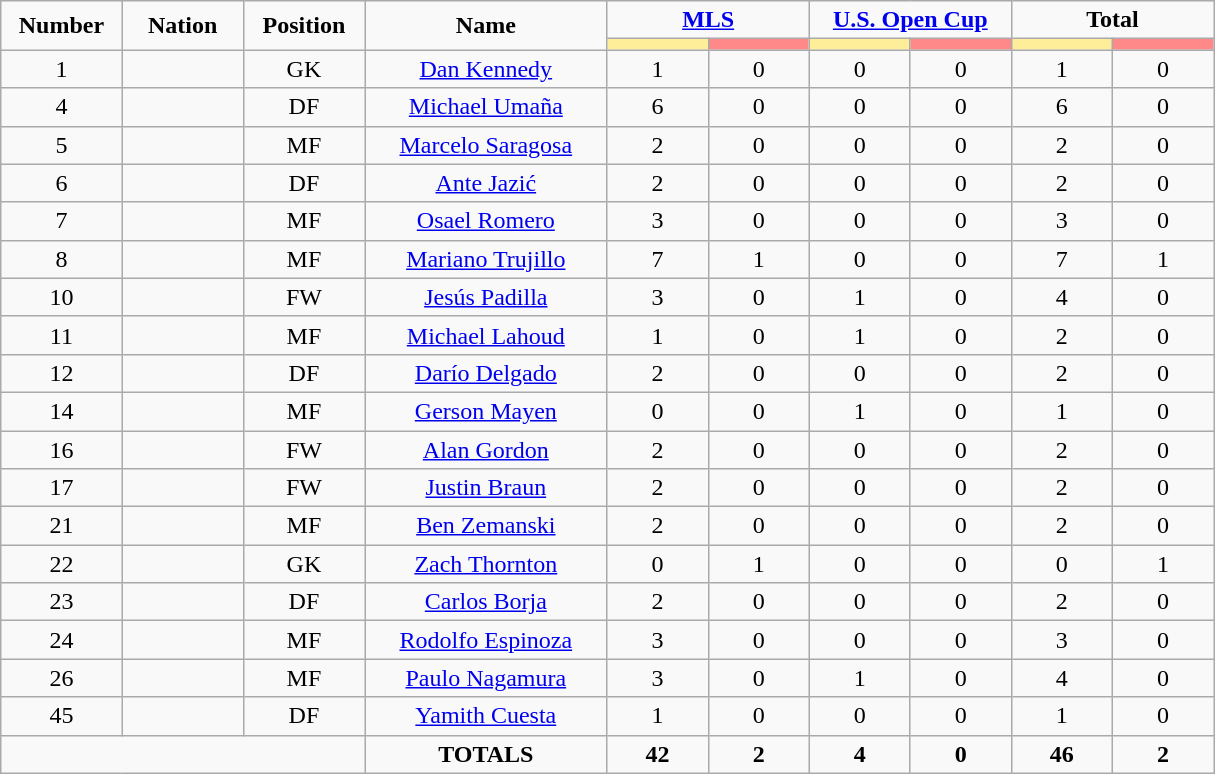<table class="wikitable" style="text-align:center;">
<tr>
<td rowspan="2"  style="width:10%; text-align:center;"><strong>Number</strong></td>
<td rowspan="2"  style="width:10%; text-align:center;"><strong>Nation</strong></td>
<td rowspan="2"  style="width:10%; text-align:center;"><strong>Position</strong></td>
<td rowspan="2"  style="width:20%; text-align:center;"><strong>Name</strong></td>
<td colspan="2" style="text-align:center;"><strong><a href='#'>MLS</a></strong></td>
<td colspan="2" style="text-align:center;"><strong><a href='#'>U.S. Open Cup</a></strong></td>
<td colspan="2" style="text-align:center;"><strong>Total</strong></td>
</tr>
<tr>
<th style="width:60px; background:#fe9;"></th>
<th style="width:60px; background:#ff8888;"></th>
<th style="width:60px; background:#fe9;"></th>
<th style="width:60px; background:#ff8888;"></th>
<th style="width:60px; background:#fe9;"></th>
<th style="width:60px; background:#ff8888;"></th>
</tr>
<tr>
<td>1</td>
<td></td>
<td>GK</td>
<td><a href='#'>Dan Kennedy</a></td>
<td>1</td>
<td>0</td>
<td>0</td>
<td>0</td>
<td>1</td>
<td>0</td>
</tr>
<tr>
<td>4</td>
<td></td>
<td>DF</td>
<td><a href='#'>Michael Umaña</a></td>
<td>6</td>
<td>0</td>
<td>0</td>
<td>0</td>
<td>6</td>
<td>0</td>
</tr>
<tr>
<td>5</td>
<td></td>
<td>MF</td>
<td><a href='#'>Marcelo Saragosa</a></td>
<td>2</td>
<td>0</td>
<td>0</td>
<td>0</td>
<td>2</td>
<td>0</td>
</tr>
<tr>
<td>6</td>
<td></td>
<td>DF</td>
<td><a href='#'>Ante Jazić</a></td>
<td>2</td>
<td>0</td>
<td>0</td>
<td>0</td>
<td>2</td>
<td>0</td>
</tr>
<tr>
<td>7</td>
<td></td>
<td>MF</td>
<td><a href='#'>Osael Romero</a></td>
<td>3</td>
<td>0</td>
<td>0</td>
<td>0</td>
<td>3</td>
<td>0</td>
</tr>
<tr>
<td>8</td>
<td></td>
<td>MF</td>
<td><a href='#'>Mariano Trujillo</a></td>
<td>7</td>
<td>1</td>
<td>0</td>
<td>0</td>
<td>7</td>
<td>1</td>
</tr>
<tr>
<td>10</td>
<td></td>
<td>FW</td>
<td><a href='#'>Jesús Padilla</a></td>
<td>3</td>
<td>0</td>
<td>1</td>
<td>0</td>
<td>4</td>
<td>0</td>
</tr>
<tr>
<td>11</td>
<td></td>
<td>MF</td>
<td><a href='#'>Michael Lahoud</a></td>
<td>1</td>
<td>0</td>
<td>1</td>
<td>0</td>
<td>2</td>
<td>0</td>
</tr>
<tr>
<td>12</td>
<td></td>
<td>DF</td>
<td><a href='#'>Darío Delgado</a></td>
<td>2</td>
<td>0</td>
<td>0</td>
<td>0</td>
<td>2</td>
<td>0</td>
</tr>
<tr>
<td>14</td>
<td></td>
<td>MF</td>
<td><a href='#'>Gerson Mayen</a></td>
<td>0</td>
<td>0</td>
<td>1</td>
<td>0</td>
<td>1</td>
<td>0</td>
</tr>
<tr>
<td>16</td>
<td></td>
<td>FW</td>
<td><a href='#'>Alan Gordon</a></td>
<td>2</td>
<td>0</td>
<td>0</td>
<td>0</td>
<td>2</td>
<td>0</td>
</tr>
<tr>
<td>17</td>
<td></td>
<td>FW</td>
<td><a href='#'>Justin Braun</a></td>
<td>2</td>
<td>0</td>
<td>0</td>
<td>0</td>
<td>2</td>
<td>0</td>
</tr>
<tr>
<td>21</td>
<td></td>
<td>MF</td>
<td><a href='#'>Ben Zemanski</a></td>
<td>2</td>
<td>0</td>
<td>0</td>
<td>0</td>
<td>2</td>
<td>0</td>
</tr>
<tr>
<td>22</td>
<td></td>
<td>GK</td>
<td><a href='#'>Zach Thornton</a></td>
<td>0</td>
<td>1</td>
<td>0</td>
<td>0</td>
<td>0</td>
<td>1</td>
</tr>
<tr>
<td>23</td>
<td></td>
<td>DF</td>
<td><a href='#'>Carlos Borja</a></td>
<td>2</td>
<td>0</td>
<td>0</td>
<td>0</td>
<td>2</td>
<td>0</td>
</tr>
<tr>
<td>24</td>
<td></td>
<td>MF</td>
<td><a href='#'>Rodolfo Espinoza</a></td>
<td>3</td>
<td>0</td>
<td>0</td>
<td>0</td>
<td>3</td>
<td>0</td>
</tr>
<tr>
<td>26</td>
<td></td>
<td>MF</td>
<td><a href='#'>Paulo Nagamura</a></td>
<td>3</td>
<td>0</td>
<td>1</td>
<td>0</td>
<td>4</td>
<td>0</td>
</tr>
<tr>
<td>45</td>
<td></td>
<td>DF</td>
<td><a href='#'>Yamith Cuesta</a></td>
<td>1</td>
<td>0</td>
<td>0</td>
<td>0</td>
<td>1</td>
<td>0</td>
</tr>
<tr>
<td colspan="3"></td>
<td><strong>TOTALS</strong></td>
<td><strong>42</strong></td>
<td><strong>2</strong></td>
<td><strong>4</strong></td>
<td><strong>0</strong></td>
<td><strong>46</strong></td>
<td><strong>2</strong></td>
</tr>
</table>
